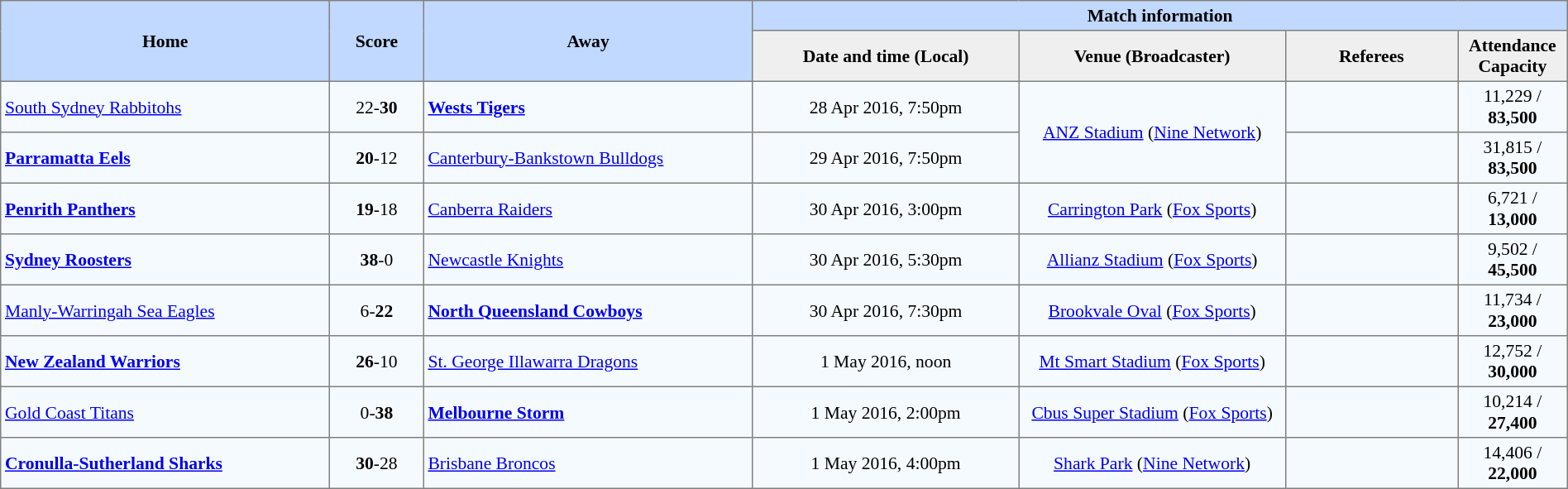<table border="1" cellpadding="3" cellspacing="0" style="border-collapse:collapse; font-size:90%; width:100%;">
<tr style="background:#c1d8ff;">
<th rowspan="2" style="width:21%;">Home</th>
<th rowspan="2" style="width:6%;">Score</th>
<th rowspan="2" style="width:21%;">Away</th>
<th colspan=6>Match information</th>
</tr>
<tr style="background:#efefef;">
<th width=17%>Date and time (Local)</th>
<th width="17%">Venue (Broadcaster)</th>
<th width=11%>Referees</th>
<th width=7%>Attendance <strong>Capacity</strong></th>
</tr>
<tr style="text-align:center; background:#f5faff;">
<td align="left"> <a href='#'>South Sydney Rabbitohs</a></td>
<td>22-<strong>30</strong></td>
<td align="left"> <strong><a href='#'>Wests Tigers</a></strong></td>
<td>28 Apr 2016, 7:50pm</td>
<td rowspan=2><a href='#'>ANZ Stadium</a>  (<a href='#'>Nine Network</a>)</td>
<td></td>
<td>11,229 / <strong>83,500</strong></td>
</tr>
<tr style="text-align:center; background:#f5faff;">
<td align="left"> <strong><a href='#'>Parramatta Eels</a></strong></td>
<td><strong>20</strong>-12</td>
<td align="left"> <a href='#'>Canterbury-Bankstown Bulldogs</a></td>
<td>29 Apr 2016, 7:50pm</td>
<td></td>
<td>31,815 / <strong>83,500</strong></td>
</tr>
<tr style="text-align:center; background:#f5faff;">
<td align="left"> <strong><a href='#'>Penrith Panthers</a></strong></td>
<td><strong>19</strong>-18</td>
<td align="left"> <a href='#'>Canberra Raiders</a></td>
<td>30 Apr 2016, 3:00pm</td>
<td><a href='#'>Carrington Park</a>  (<a href='#'>Fox Sports</a>)</td>
<td></td>
<td>6,721 / <strong>13,000</strong></td>
</tr>
<tr style="text-align:center; background:#f5faff;">
<td align="left"> <strong><a href='#'>Sydney Roosters</a></strong></td>
<td><strong>38</strong>-0</td>
<td align="left"> <a href='#'>Newcastle Knights</a></td>
<td>30 Apr 2016, 5:30pm</td>
<td><a href='#'>Allianz Stadium</a>  (<a href='#'>Fox Sports</a>)</td>
<td></td>
<td>9,502 / <strong>45,500</strong></td>
</tr>
<tr style="text-align:center; background:#f5faff;">
<td align="left"> <a href='#'>Manly-Warringah Sea Eagles</a></td>
<td>6-<strong>22</strong></td>
<td align="left"> <strong><a href='#'>North Queensland Cowboys</a></strong></td>
<td>30 Apr 2016, 7:30pm</td>
<td><a href='#'>Brookvale Oval</a>  (<a href='#'>Fox Sports</a>)</td>
<td></td>
<td>11,734 / <strong>23,000</strong></td>
</tr>
<tr style="text-align:center; background:#f5faff;">
<td align="left"> <strong><a href='#'>New Zealand Warriors</a></strong></td>
<td><strong>26</strong>-10</td>
<td align="left"> <a href='#'>St. George Illawarra Dragons</a></td>
<td>1 May 2016, noon</td>
<td><a href='#'>Mt Smart Stadium</a>  (<a href='#'>Fox Sports</a>)</td>
<td></td>
<td>12,752 / <strong>30,000</strong></td>
</tr>
<tr style="text-align:center; background:#f5faff;">
<td align="left"> <a href='#'>Gold Coast Titans</a></td>
<td>0-<strong>38</strong></td>
<td align="left"> <strong><a href='#'>Melbourne Storm</a></strong></td>
<td>1 May 2016, 2:00pm</td>
<td><a href='#'>Cbus Super Stadium</a>  (<a href='#'>Fox Sports</a>)</td>
<td></td>
<td>10,214 / <strong>27,400</strong></td>
</tr>
<tr style="text-align:center; background:#f5faff;">
<td align="left"> <strong><a href='#'>Cronulla-Sutherland Sharks</a></strong></td>
<td><strong>30</strong>-28</td>
<td align="left"> <a href='#'>Brisbane Broncos</a></td>
<td>1 May 2016, 4:00pm</td>
<td><a href='#'>Shark Park</a>  (<a href='#'>Nine Network</a>)</td>
<td></td>
<td>14,406 / <strong>22,000</strong></td>
</tr>
</table>
